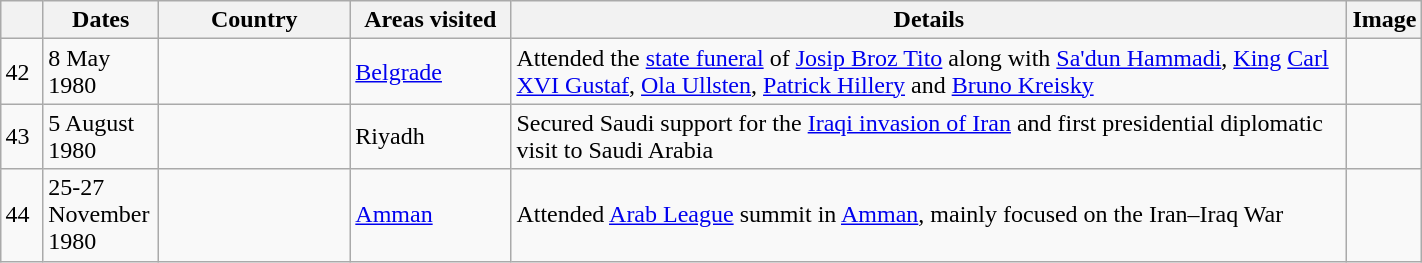<table class="wikitable sortable" border="1" style="margin: 1em auto 1em auto">
<tr>
<th style="width: 3%;"></th>
<th width="70">Dates</th>
<th width="120">Country</th>
<th width="100">Areas visited</th>
<th width="550">Details</th>
<th>Image</th>
</tr>
<tr>
<td>42</td>
<td>8 May 1980</td>
<td></td>
<td><a href='#'>Belgrade</a></td>
<td>Attended the <a href='#'>state funeral</a> of <a href='#'>Josip Broz Tito</a> along with <a href='#'>Sa'dun Hammadi</a>, <a href='#'>King</a> <a href='#'>Carl XVI Gustaf</a>, <a href='#'>Ola Ullsten</a>, <a href='#'>Patrick Hillery</a> and <a href='#'>Bruno Kreisky</a></td>
<td></td>
</tr>
<tr>
<td>43</td>
<td>5 August 1980</td>
<td></td>
<td>Riyadh</td>
<td>Secured Saudi support for the <a href='#'>Iraqi invasion of Iran</a> and first presidential diplomatic visit to Saudi Arabia</td>
<td></td>
</tr>
<tr>
<td>44</td>
<td>25-27 November 1980</td>
<td></td>
<td><a href='#'>Amman</a></td>
<td>Attended <a href='#'>Arab League</a> summit in <a href='#'>Amman</a>, mainly focused on the Iran–Iraq War</td>
<td></td>
</tr>
</table>
